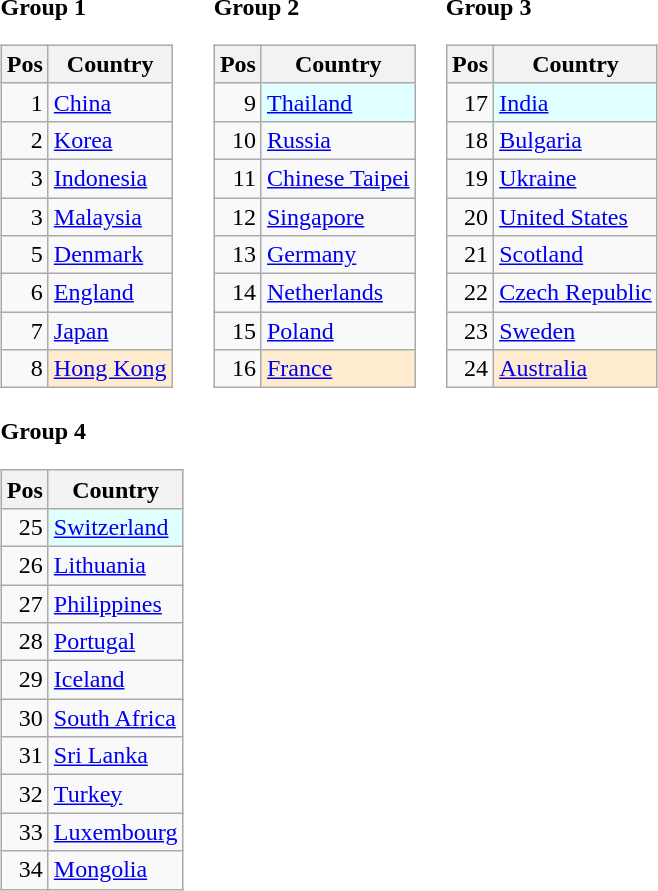<table>
<tr>
<td><strong>Group 1</strong><br><table class="wikitable" style="text-align:right;">
<tr>
<th>Pos</th>
<th>Country</th>
</tr>
<tr>
<td>1</td>
<td align="left"> <a href='#'>China</a></td>
</tr>
<tr>
<td>2</td>
<td align="left"> <a href='#'>Korea</a></td>
</tr>
<tr>
<td>3</td>
<td align="left"> <a href='#'>Indonesia</a></td>
</tr>
<tr>
<td>3</td>
<td align="left"> <a href='#'>Malaysia</a></td>
</tr>
<tr>
<td>5</td>
<td align="left"> <a href='#'>Denmark</a></td>
</tr>
<tr>
<td>6</td>
<td align="left"> <a href='#'>England</a></td>
</tr>
<tr>
<td>7</td>
<td align="left"> <a href='#'>Japan</a></td>
</tr>
<tr>
<td>8</td>
<td style="background:#FFEBCD;" align="left"> <a href='#'>Hong Kong</a></td>
</tr>
</table>
</td>
<td><strong>Group 2</strong><br><table class="wikitable" style="text-align:right;">
<tr>
<th>Pos</th>
<th>Country</th>
</tr>
<tr>
<td>9</td>
<td style="background:#E0FFFF;" align="left"> <a href='#'>Thailand</a></td>
</tr>
<tr>
<td>10</td>
<td align="left"> <a href='#'>Russia</a></td>
</tr>
<tr>
<td>11</td>
<td align="left"> <a href='#'>Chinese Taipei</a></td>
</tr>
<tr>
<td>12</td>
<td align="left"> <a href='#'>Singapore</a></td>
</tr>
<tr>
<td>13</td>
<td align="left"> <a href='#'>Germany</a></td>
</tr>
<tr>
<td>14</td>
<td align="left"> <a href='#'>Netherlands</a></td>
</tr>
<tr>
<td>15</td>
<td align="left"> <a href='#'>Poland</a></td>
</tr>
<tr>
<td>16</td>
<td style="background:#FFEBCD;" align="left"> <a href='#'>France</a></td>
</tr>
</table>
</td>
<td><strong>Group 3</strong><br><table class="wikitable" style="text-align:right;">
<tr>
<th>Pos</th>
<th>Country</th>
</tr>
<tr>
<td>17</td>
<td style="background:#E0FFFF;" align="left"> <a href='#'>India</a></td>
</tr>
<tr>
<td>18</td>
<td align="left"> <a href='#'>Bulgaria</a></td>
</tr>
<tr>
<td>19</td>
<td align="left"> <a href='#'>Ukraine</a></td>
</tr>
<tr>
<td>20</td>
<td align="left"> <a href='#'>United States</a></td>
</tr>
<tr>
<td>21</td>
<td align="left"> <a href='#'>Scotland</a></td>
</tr>
<tr>
<td>22</td>
<td align="left"> <a href='#'>Czech Republic</a></td>
</tr>
<tr>
<td>23</td>
<td align="left"> <a href='#'>Sweden</a></td>
</tr>
<tr>
<td>24</td>
<td style="background:#FFEBCD;" align="left"> <a href='#'>Australia</a></td>
</tr>
</table>
</td>
</tr>
<tr>
<td><strong>Group 4</strong><br><table class="wikitable" style="text-align:right;">
<tr>
<th>Pos</th>
<th>Country</th>
</tr>
<tr>
<td>25</td>
<td style="background:#E0FFFF;" align="left"> <a href='#'>Switzerland</a></td>
</tr>
<tr>
<td>26</td>
<td align="left"> <a href='#'>Lithuania</a></td>
</tr>
<tr>
<td>27</td>
<td align="left"> <a href='#'>Philippines</a></td>
</tr>
<tr>
<td>28</td>
<td align="left"> <a href='#'>Portugal</a></td>
</tr>
<tr>
<td>29</td>
<td align="left"> <a href='#'>Iceland</a></td>
</tr>
<tr>
<td>30</td>
<td align="left"> <a href='#'>South Africa</a></td>
</tr>
<tr>
<td>31</td>
<td align="left"> <a href='#'>Sri Lanka</a></td>
</tr>
<tr>
<td>32</td>
<td align="left"> <a href='#'>Turkey</a></td>
</tr>
<tr>
<td>33</td>
<td align="left"> <a href='#'>Luxembourg</a></td>
</tr>
<tr>
<td>34</td>
<td align="left"> <a href='#'>Mongolia</a></td>
</tr>
</table>
</td>
</tr>
</table>
